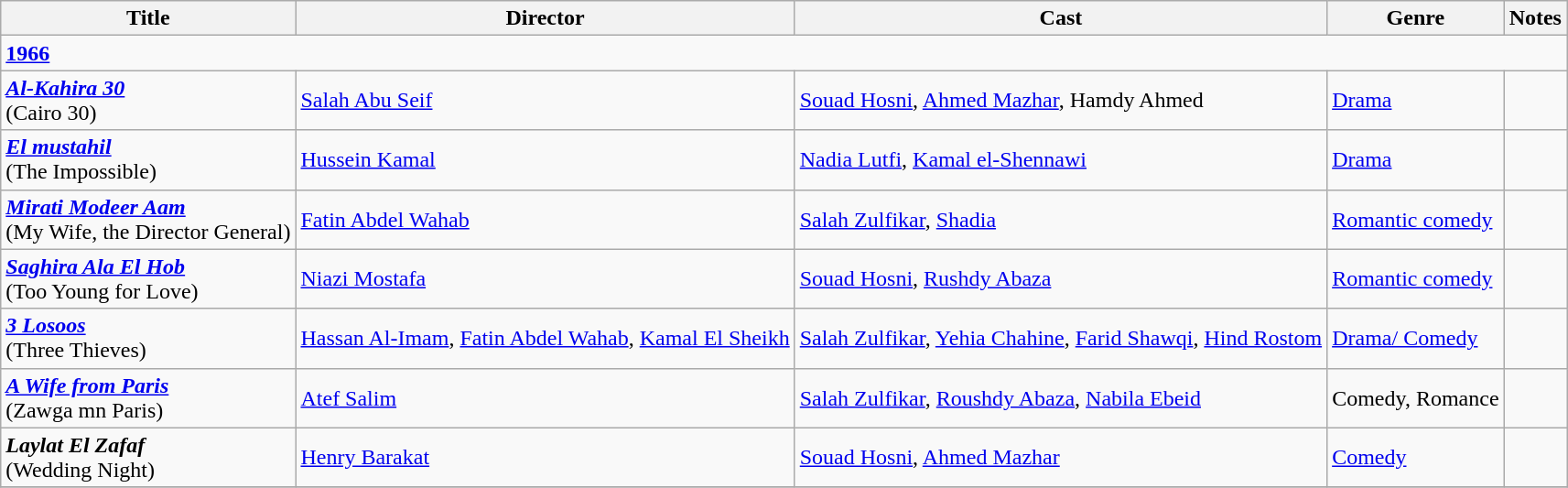<table class="wikitable">
<tr>
<th>Title</th>
<th>Director</th>
<th>Cast</th>
<th>Genre</th>
<th>Notes</th>
</tr>
<tr>
<td colspan="5" ><strong><a href='#'>1966</a></strong></td>
</tr>
<tr>
<td><strong><em><a href='#'>Al-Kahira 30</a></em></strong><br>(Cairo 30)</td>
<td><a href='#'>Salah Abu Seif</a></td>
<td><a href='#'>Souad Hosni</a>, <a href='#'>Ahmed Mazhar</a>, Hamdy Ahmed</td>
<td><a href='#'>Drama</a></td>
<td></td>
</tr>
<tr>
<td><strong><em><a href='#'>El mustahil</a></em></strong><br>(The Impossible)</td>
<td><a href='#'>Hussein Kamal</a></td>
<td><a href='#'>Nadia Lutfi</a>,  <a href='#'>Kamal el-Shennawi</a></td>
<td><a href='#'>Drama</a></td>
<td></td>
</tr>
<tr>
<td><strong><em><a href='#'>Mirati Modeer Aam</a></em></strong><br>(My Wife, the Director General)</td>
<td><a href='#'>Fatin Abdel Wahab</a></td>
<td><a href='#'>Salah Zulfikar</a>, <a href='#'>Shadia</a></td>
<td><a href='#'>Romantic comedy</a></td>
<td></td>
</tr>
<tr>
<td><strong><em><a href='#'>Saghira Ala El Hob</a></em></strong><br>(Too Young for Love)</td>
<td><a href='#'>Niazi Mostafa</a></td>
<td><a href='#'>Souad Hosni</a>, <a href='#'>Rushdy Abaza</a></td>
<td><a href='#'>Romantic comedy</a></td>
<td></td>
</tr>
<tr>
<td><strong><em><a href='#'>3 Losoos</a></em></strong><br>(Three Thieves)</td>
<td><a href='#'>Hassan Al-Imam</a>, <a href='#'>Fatin Abdel Wahab</a>, <a href='#'>Kamal El Sheikh</a></td>
<td><a href='#'>Salah Zulfikar</a>, <a href='#'>Yehia Chahine</a>, <a href='#'>Farid Shawqi</a>, <a href='#'>Hind Rostom</a></td>
<td><a href='#'>Drama/ Comedy</a></td>
<td></td>
</tr>
<tr>
<td><strong><em><a href='#'>A Wife from Paris</a></em></strong><br>(Zawga mn Paris)</td>
<td><a href='#'>Atef Salim</a></td>
<td><a href='#'>Salah Zulfikar</a>, <a href='#'>Roushdy Abaza</a>, <a href='#'>Nabila Ebeid</a></td>
<td>Comedy, Romance</td>
<td></td>
</tr>
<tr>
<td><strong><em>Laylat El Zafaf</em></strong><br>(Wedding Night)</td>
<td><a href='#'>Henry Barakat</a></td>
<td><a href='#'>Souad Hosni</a>, <a href='#'>Ahmed Mazhar</a></td>
<td><a href='#'>Comedy</a></td>
<td></td>
</tr>
<tr>
</tr>
</table>
